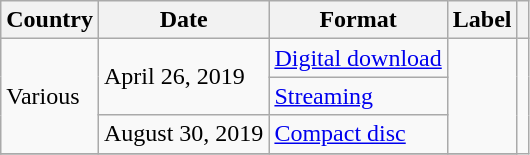<table class="wikitable">
<tr>
<th>Country</th>
<th>Date</th>
<th>Format</th>
<th>Label</th>
<th></th>
</tr>
<tr>
<td rowspan="3">Various</td>
<td rowspan="2">April 26, 2019</td>
<td><a href='#'>Digital download</a></td>
<td rowspan="3"></td>
<td rowspan="4"></td>
</tr>
<tr>
<td><a href='#'>Streaming</a></td>
</tr>
<tr>
<td>August 30, 2019</td>
<td><a href='#'>Compact disc</a></td>
</tr>
<tr>
</tr>
</table>
